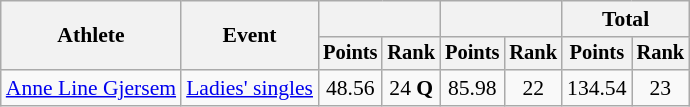<table class="wikitable" style="font-size:90%">
<tr>
<th rowspan="2">Athlete</th>
<th rowspan="2">Event</th>
<th colspan="2"></th>
<th colspan="2"></th>
<th colspan="2">Total</th>
</tr>
<tr style="font-size:95%">
<th>Points</th>
<th>Rank</th>
<th>Points</th>
<th>Rank</th>
<th>Points</th>
<th>Rank</th>
</tr>
<tr align=center>
<td align=left><a href='#'>Anne Line Gjersem</a></td>
<td align=left><a href='#'>Ladies' singles</a></td>
<td>48.56</td>
<td>24 <strong>Q</strong></td>
<td>85.98</td>
<td>22</td>
<td>134.54</td>
<td>23</td>
</tr>
</table>
